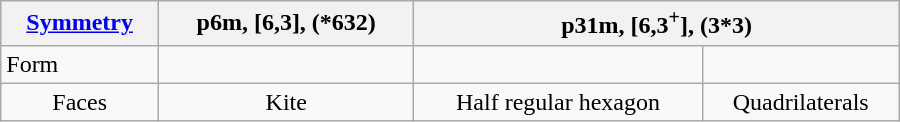<table class=wikitable width=600>
<tr>
<th><a href='#'>Symmetry</a></th>
<th>p6m, [6,3], (*632)</th>
<th colspan=2>p31m, [6,3<sup>+</sup>], (3*3)</th>
</tr>
<tr>
<td>Form</td>
<td></td>
<td></td>
<td></td>
</tr>
<tr align=center>
<td>Faces</td>
<td>Kite</td>
<td>Half regular hexagon</td>
<td>Quadrilaterals</td>
</tr>
</table>
